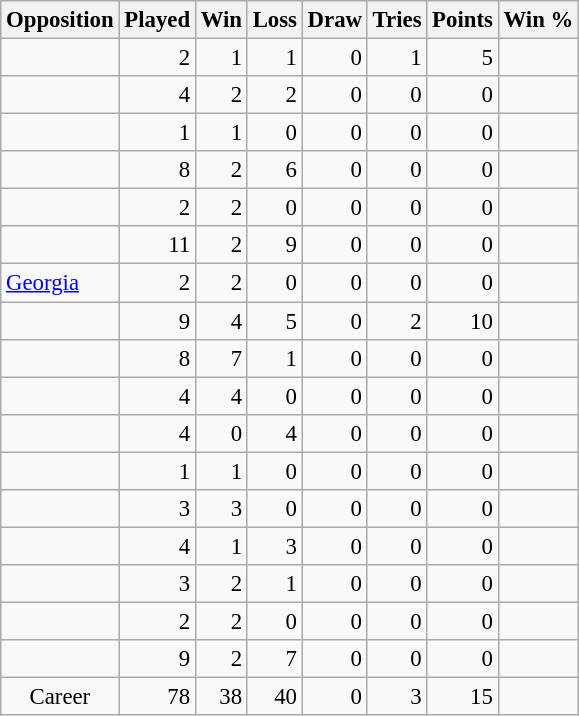<table class="wikitable sortable" style="font-size: 95%; text-align: right;">
<tr>
<th>Opposition</th>
<th>Played</th>
<th>Win</th>
<th>Loss</th>
<th>Draw</th>
<th>Tries</th>
<th>Points</th>
<th>Win %</th>
</tr>
<tr>
<td align="left"></td>
<td>2</td>
<td>1</td>
<td>1</td>
<td>0</td>
<td>1</td>
<td>5</td>
<td></td>
</tr>
<tr>
<td align="left"></td>
<td>4</td>
<td>2</td>
<td>2</td>
<td>0</td>
<td>0</td>
<td>0</td>
<td></td>
</tr>
<tr>
<td align="left"></td>
<td>1</td>
<td>1</td>
<td>0</td>
<td>0</td>
<td>0</td>
<td>0</td>
<td></td>
</tr>
<tr>
<td align="left"></td>
<td>8</td>
<td>2</td>
<td>6</td>
<td>0</td>
<td>0</td>
<td>0</td>
<td></td>
</tr>
<tr>
<td align="left"></td>
<td>2</td>
<td>2</td>
<td>0</td>
<td>0</td>
<td>0</td>
<td>0</td>
<td></td>
</tr>
<tr>
<td align="left"></td>
<td>11</td>
<td>2</td>
<td>9</td>
<td>0</td>
<td>0</td>
<td>0</td>
<td></td>
</tr>
<tr>
<td align="left"><a href='#'>Georgia</a></td>
<td>2</td>
<td>2</td>
<td>0</td>
<td>0</td>
<td>0</td>
<td>0</td>
<td></td>
</tr>
<tr>
<td align="left"></td>
<td>9</td>
<td>4</td>
<td>5</td>
<td>0</td>
<td>2</td>
<td>10</td>
<td></td>
</tr>
<tr>
<td align="left"></td>
<td>8</td>
<td>7</td>
<td>1</td>
<td>0</td>
<td>0</td>
<td>0</td>
<td></td>
</tr>
<tr>
<td align="left"></td>
<td>4</td>
<td>4</td>
<td>0</td>
<td>0</td>
<td>0</td>
<td>0</td>
<td></td>
</tr>
<tr>
<td align="left"></td>
<td>4</td>
<td>0</td>
<td>4</td>
<td>0</td>
<td>0</td>
<td>0</td>
<td></td>
</tr>
<tr>
<td align="left"></td>
<td>1</td>
<td>1</td>
<td>0</td>
<td>0</td>
<td>0</td>
<td>0</td>
<td></td>
</tr>
<tr>
<td align="left"></td>
<td>3</td>
<td>3</td>
<td>0</td>
<td>0</td>
<td>0</td>
<td>0</td>
<td></td>
</tr>
<tr>
<td align="left"></td>
<td>4</td>
<td>1</td>
<td>3</td>
<td>0</td>
<td>0</td>
<td>0</td>
<td></td>
</tr>
<tr>
<td align="left"></td>
<td>3</td>
<td>2</td>
<td>1</td>
<td>0</td>
<td>0</td>
<td>0</td>
<td></td>
</tr>
<tr>
<td align="left"></td>
<td>2</td>
<td>2</td>
<td>0</td>
<td>0</td>
<td>0</td>
<td>0</td>
<td></td>
</tr>
<tr>
<td align="left"></td>
<td>9</td>
<td>2</td>
<td>7</td>
<td>0</td>
<td>0</td>
<td>0</td>
<td></td>
</tr>
<tr class="sortbottom">
<td style="text-align:center;">Career</td>
<td>78</td>
<td>38</td>
<td>40</td>
<td>0</td>
<td>3</td>
<td>15</td>
<td></td>
</tr>
</table>
